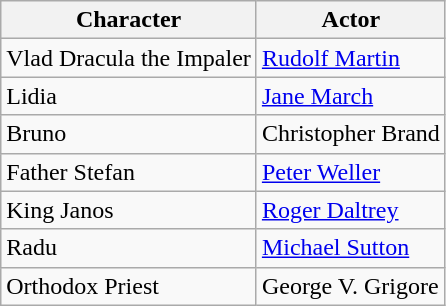<table class="wikitable">
<tr>
<th>Character</th>
<th>Actor</th>
</tr>
<tr>
<td>Vlad Dracula the Impaler</td>
<td><a href='#'>Rudolf Martin</a></td>
</tr>
<tr>
<td>Lidia</td>
<td><a href='#'>Jane March</a></td>
</tr>
<tr>
<td>Bruno</td>
<td>Christopher Brand</td>
</tr>
<tr>
<td>Father Stefan</td>
<td><a href='#'>Peter Weller</a></td>
</tr>
<tr>
<td>King Janos</td>
<td><a href='#'>Roger Daltrey</a></td>
</tr>
<tr>
<td>Radu</td>
<td><a href='#'>Michael Sutton</a></td>
</tr>
<tr>
<td>Orthodox Priest</td>
<td>George V. Grigore</td>
</tr>
</table>
